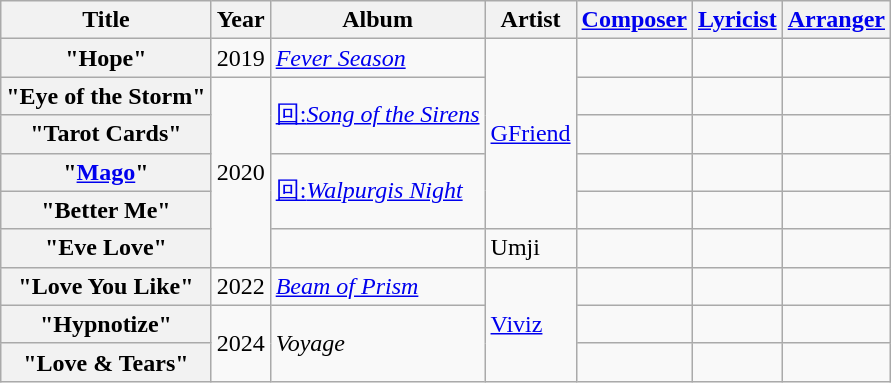<table class="wikitable plainrowheaders sortable">
<tr>
<th scope="col">Title</th>
<th scope="col">Year</th>
<th scope="col">Album</th>
<th scope="col">Artist</th>
<th scope="col"><a href='#'>Composer</a></th>
<th scope="col"><a href='#'>Lyricist</a></th>
<th scope="col"><a href='#'>Arranger</a></th>
</tr>
<tr>
<th scope="row">"Hope"</th>
<td style="text-align:center">2019</td>
<td><em><a href='#'>Fever Season</a></em></td>
<td rowspan="5"><a href='#'>GFriend</a></td>
<td></td>
<td></td>
<td></td>
</tr>
<tr>
<th scope="row">"Eye of the Storm"</th>
<td rowspan="5" style="text-align:center">2020</td>
<td rowspan="2"><a href='#'>回:<em>Song of the Sirens</em></a></td>
<td></td>
<td></td>
<td></td>
</tr>
<tr>
<th scope="row">"Tarot Cards"</th>
<td></td>
<td></td>
<td></td>
</tr>
<tr>
<th scope="row">"<a href='#'>Mago</a>"</th>
<td rowspan="2"><a href='#'>回:<em>Walpurgis Night</em></a></td>
<td></td>
<td></td>
<td></td>
</tr>
<tr>
<th scope="row">"Better Me"</th>
<td></td>
<td></td>
<td></td>
</tr>
<tr>
<th scope="row">"Eve Love"</th>
<td></td>
<td>Umji</td>
<td></td>
<td></td>
<td></td>
</tr>
<tr>
<th scope="row">"Love You Like"</th>
<td style="text-align:center">2022</td>
<td><em><a href='#'>Beam of Prism</a></em></td>
<td rowspan="3"><a href='#'>Viviz</a></td>
<td></td>
<td></td>
<td></td>
</tr>
<tr>
<th scope="row">"Hypnotize"</th>
<td rowspan="2" align="center">2024</td>
<td rowspan="2"><em>Voyage</em></td>
<td></td>
<td></td>
<td></td>
</tr>
<tr>
<th scope="row">"Love & Tears"</th>
<td></td>
<td></td>
<td></td>
</tr>
</table>
